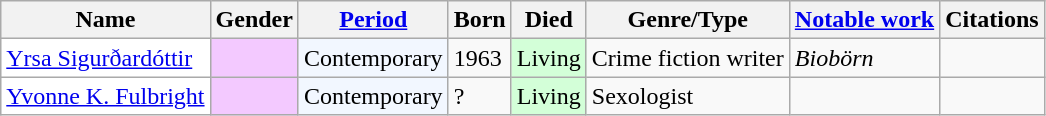<table class="wikitable sortable sort-under" summary="The first column lists the names, starting with given name, then surname. The next column gives the gender. The next three columns give details on when the individual lived, then the specialisation of the individual, with a notable work and citations following.">
<tr>
<th scope="col">Name</th>
<th scope="col">Gender</th>
<th scope="col" class="unsortable"><a href='#'>Period</a></th>
<th scope="col">Born</th>
<th scope="col">Died</th>
<th scope="col" class="unsortable" abbr="type">Genre/Type</th>
<th class="unsortable" scope="col"><a href='#'>Notable work</a></th>
<th scope="col" class="unsortable">Citations</th>
</tr>
<tr>
<td style="background:white"><a href='#'>Yrsa Sigurðardóttir</a></td>
<td style="background:#f3c9ff"></td>
<td style="background:#f2f7ff">Contemporary</td>
<td>1963</td>
<td style="background:#d3ffd8">Living</td>
<td>Crime fiction writer</td>
<td><em>Biobörn</em></td>
<td></td>
</tr>
<tr>
<td style="background:white"><a href='#'>Yvonne K. Fulbright</a></td>
<td style="background:#f3c9ff"></td>
<td style="background:#f2f7ff">Contemporary</td>
<td>?</td>
<td style="background:#d3ffd8">Living</td>
<td>Sexologist</td>
<td></td>
<td></td>
</tr>
</table>
